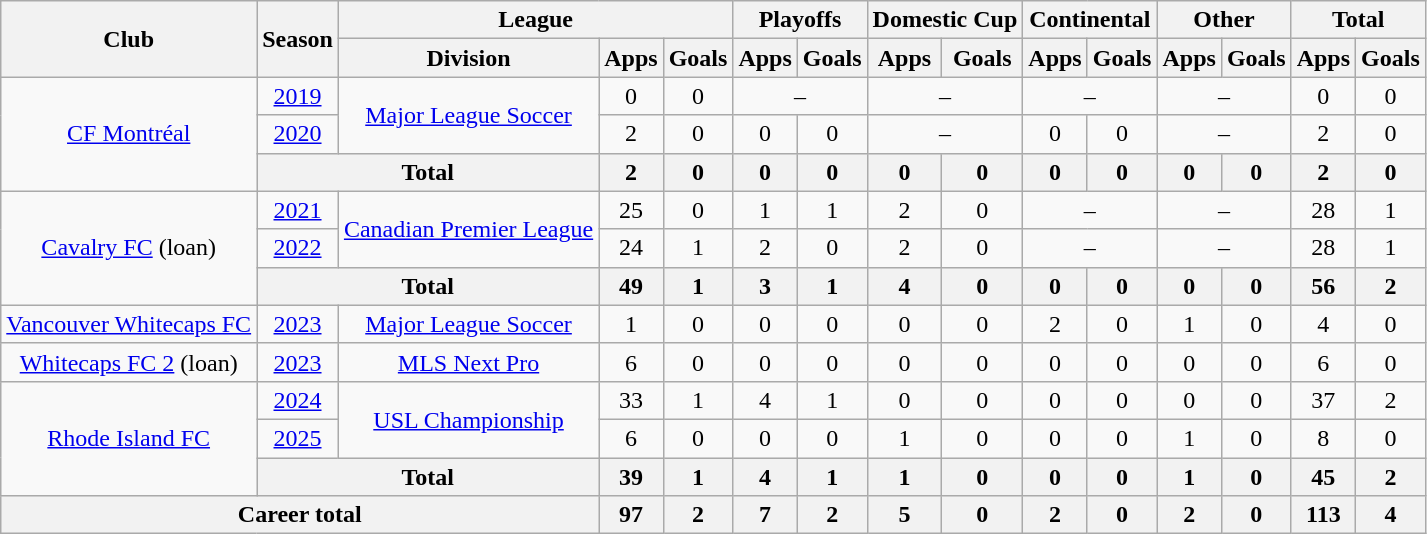<table class="wikitable" style="text-align: center">
<tr>
<th rowspan="2">Club</th>
<th rowspan="2">Season</th>
<th colspan="3">League</th>
<th colspan="2">Playoffs</th>
<th colspan="2">Domestic Cup</th>
<th colspan="2">Continental</th>
<th colspan="2">Other</th>
<th colspan="2">Total</th>
</tr>
<tr>
<th>Division</th>
<th>Apps</th>
<th>Goals</th>
<th>Apps</th>
<th>Goals</th>
<th>Apps</th>
<th>Goals</th>
<th>Apps</th>
<th>Goals</th>
<th>Apps</th>
<th>Goals</th>
<th>Apps</th>
<th>Goals</th>
</tr>
<tr>
<td rowspan=3><a href='#'>CF Montréal</a></td>
<td><a href='#'>2019</a></td>
<td rowspan=2><a href='#'>Major League Soccer</a></td>
<td>0</td>
<td>0</td>
<td colspan="2">–</td>
<td colspan="2">–</td>
<td colspan="2">–</td>
<td colspan="2">–</td>
<td>0</td>
<td>0</td>
</tr>
<tr>
<td><a href='#'>2020</a></td>
<td>2</td>
<td>0</td>
<td>0</td>
<td>0</td>
<td colspan="2">–</td>
<td>0</td>
<td>0</td>
<td colspan="2">–</td>
<td>2</td>
<td>0</td>
</tr>
<tr>
<th colspan="2"><strong>Total</strong></th>
<th>2</th>
<th>0</th>
<th>0</th>
<th>0</th>
<th>0</th>
<th>0</th>
<th>0</th>
<th>0</th>
<th>0</th>
<th>0</th>
<th>2</th>
<th>0</th>
</tr>
<tr>
<td rowspan=3><a href='#'>Cavalry FC</a> (loan)</td>
<td><a href='#'>2021</a></td>
<td rowspan=2><a href='#'>Canadian Premier League</a></td>
<td>25</td>
<td>0</td>
<td>1</td>
<td>1</td>
<td>2</td>
<td>0</td>
<td colspan="2">–</td>
<td colspan="2">–</td>
<td>28</td>
<td>1</td>
</tr>
<tr>
<td><a href='#'>2022</a></td>
<td>24</td>
<td>1</td>
<td>2</td>
<td>0</td>
<td>2</td>
<td>0</td>
<td colspan="2">–</td>
<td colspan="2">–</td>
<td>28</td>
<td>1</td>
</tr>
<tr>
<th colspan="2"><strong>Total</strong></th>
<th>49</th>
<th>1</th>
<th>3</th>
<th>1</th>
<th>4</th>
<th>0</th>
<th>0</th>
<th>0</th>
<th>0</th>
<th>0</th>
<th>56</th>
<th>2</th>
</tr>
<tr>
<td><a href='#'>Vancouver Whitecaps FC</a></td>
<td><a href='#'>2023</a></td>
<td><a href='#'>Major League Soccer</a></td>
<td>1</td>
<td>0</td>
<td>0</td>
<td>0</td>
<td>0</td>
<td>0</td>
<td>2</td>
<td>0</td>
<td>1</td>
<td>0</td>
<td>4</td>
<td>0</td>
</tr>
<tr>
<td><a href='#'>Whitecaps FC 2</a> (loan)</td>
<td><a href='#'>2023</a></td>
<td><a href='#'>MLS Next Pro</a></td>
<td>6</td>
<td>0</td>
<td>0</td>
<td>0</td>
<td>0</td>
<td>0</td>
<td>0</td>
<td>0</td>
<td>0</td>
<td>0</td>
<td>6</td>
<td>0</td>
</tr>
<tr>
<td rowspan="3"><a href='#'>Rhode Island FC</a></td>
<td><a href='#'>2024</a></td>
<td rowspan="2"><a href='#'>USL Championship</a></td>
<td>33</td>
<td>1</td>
<td>4</td>
<td>1</td>
<td>0</td>
<td>0</td>
<td>0</td>
<td>0</td>
<td>0</td>
<td>0</td>
<td>37</td>
<td>2</td>
</tr>
<tr>
<td><a href='#'>2025</a></td>
<td>6</td>
<td>0</td>
<td>0</td>
<td>0</td>
<td>1</td>
<td>0</td>
<td>0</td>
<td>0</td>
<td>1</td>
<td>0</td>
<td>8</td>
<td>0</td>
</tr>
<tr>
<th colspan="2"><strong>Total</strong></th>
<th>39</th>
<th>1</th>
<th>4</th>
<th>1</th>
<th>1</th>
<th>0</th>
<th>0</th>
<th>0</th>
<th>1</th>
<th>0</th>
<th>45</th>
<th>2</th>
</tr>
<tr>
<th colspan="3"><strong>Career total</strong></th>
<th>97</th>
<th>2</th>
<th>7</th>
<th>2</th>
<th>5</th>
<th>0</th>
<th>2</th>
<th>0</th>
<th>2</th>
<th>0</th>
<th>113</th>
<th>4</th>
</tr>
</table>
